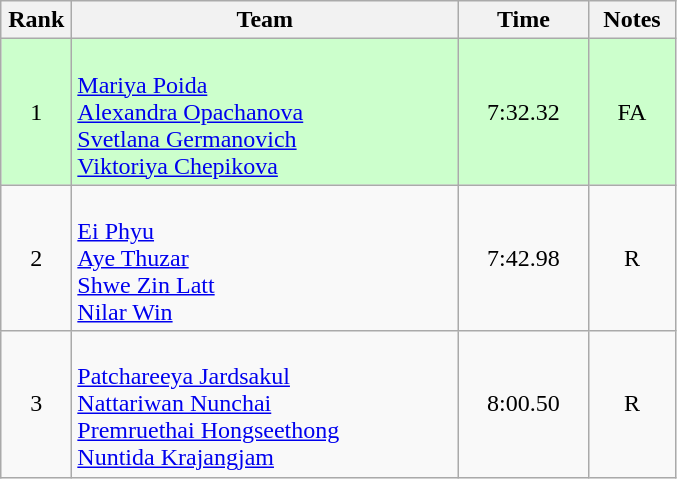<table class=wikitable style="text-align:center">
<tr>
<th width=40>Rank</th>
<th width=250>Team</th>
<th width=80>Time</th>
<th width=50>Notes</th>
</tr>
<tr bgcolor="ccffcc">
<td>1</td>
<td align="left"><br><a href='#'>Mariya Poida</a><br><a href='#'>Alexandra Opachanova</a><br><a href='#'>Svetlana Germanovich</a><br><a href='#'>Viktoriya Chepikova</a></td>
<td>7:32.32</td>
<td>FA</td>
</tr>
<tr>
<td>2</td>
<td align="left"><br><a href='#'>Ei Phyu</a><br><a href='#'>Aye Thuzar</a><br><a href='#'>Shwe Zin Latt</a><br><a href='#'>Nilar Win</a></td>
<td>7:42.98</td>
<td>R</td>
</tr>
<tr>
<td>3</td>
<td align="left"><br><a href='#'>Patchareeya Jardsakul</a><br><a href='#'>Nattariwan Nunchai</a><br><a href='#'>Premruethai Hongseethong</a><br><a href='#'>Nuntida Krajangjam</a></td>
<td>8:00.50</td>
<td>R</td>
</tr>
</table>
